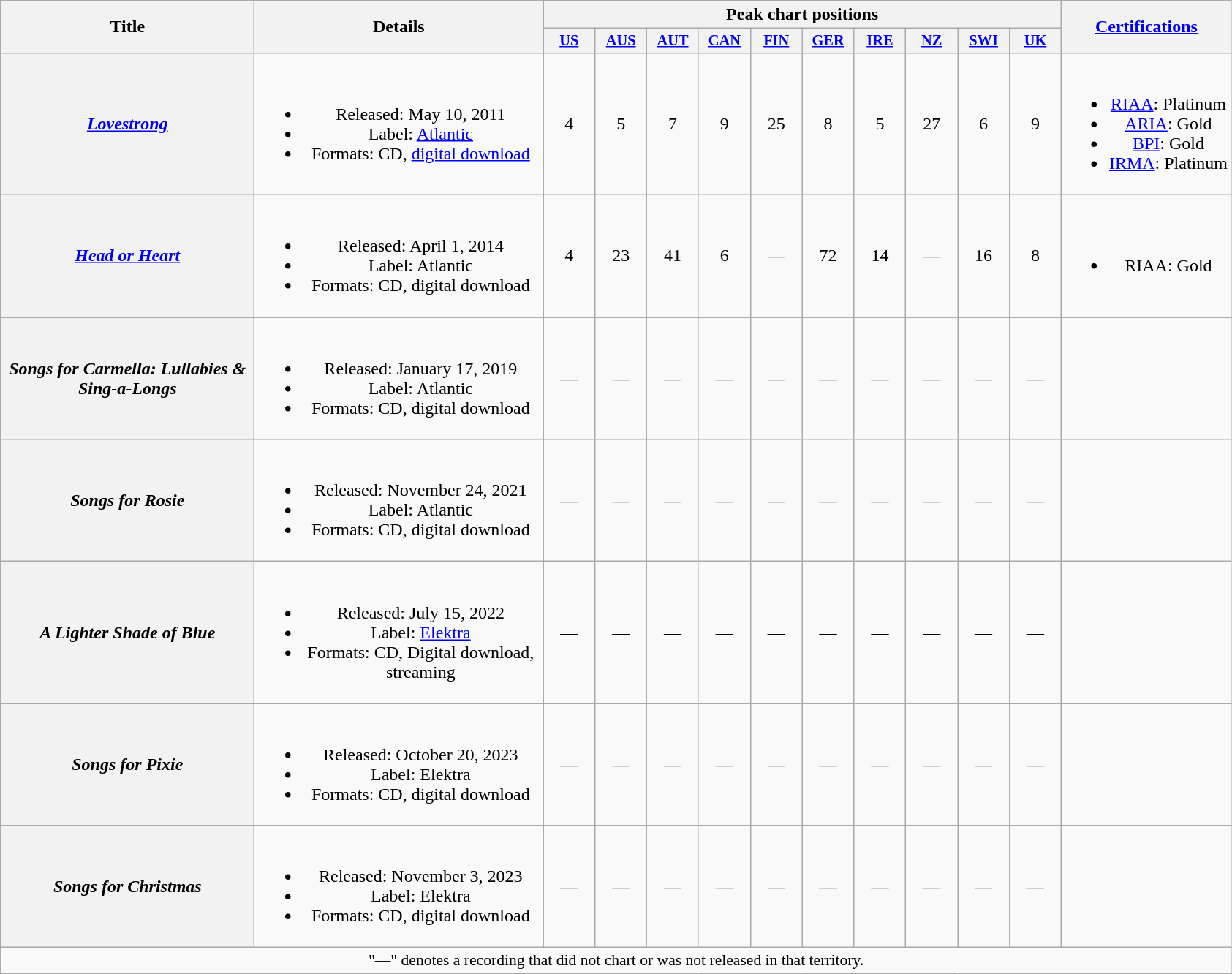<table class="wikitable plainrowheaders" style="text-align:center;">
<tr>
<th scope="col" rowspan="2" style="width:14em;">Title</th>
<th scope="col" rowspan="2" style="width:16em;">Details</th>
<th scope="col" colspan="10">Peak chart positions</th>
<th scope="col" rowspan="2"><a href='#'>Certifications</a></th>
</tr>
<tr>
<th scope="col" style="width:3em;font-size:85%;"><a href='#'>US</a><br></th>
<th scope="col" style="width:3em;font-size:85%;"><a href='#'>AUS</a><br></th>
<th scope="col" style="width:3em;font-size:85%;"><a href='#'>AUT</a><br></th>
<th scope="col" style="width:3em;font-size:85%;"><a href='#'>CAN</a><br></th>
<th scope="col" style="width:3em;font-size:85%;"><a href='#'>FIN</a><br></th>
<th scope="col" style="width:3em;font-size:85%;"><a href='#'>GER</a><br></th>
<th scope="col" style="width:3em;font-size:85%;"><a href='#'>IRE</a><br></th>
<th scope="col" style="width:3em;font-size:85%;"><a href='#'>NZ</a><br></th>
<th scope="col" style="width:3em;font-size:85%;"><a href='#'>SWI</a><br></th>
<th scope="col" style="width:3em;font-size:85%;"><a href='#'>UK</a><br></th>
</tr>
<tr>
<th scope="row"><em><a href='#'>Lovestrong</a></em></th>
<td><br><ul><li>Released: May 10, 2011</li><li>Label: <a href='#'>Atlantic</a></li><li>Formats: CD, <a href='#'>digital download</a></li></ul></td>
<td>4</td>
<td>5</td>
<td>7</td>
<td>9</td>
<td>25</td>
<td>8</td>
<td>5</td>
<td>27</td>
<td>6</td>
<td>9</td>
<td><br><ul><li><a href='#'>RIAA</a>: Platinum</li><li><a href='#'>ARIA</a>: Gold</li><li><a href='#'>BPI</a>: Gold</li><li><a href='#'>IRMA</a>: Platinum</li></ul></td>
</tr>
<tr>
<th scope="row"><em><a href='#'>Head or Heart</a></em></th>
<td><br><ul><li>Released: April 1, 2014</li><li>Label: Atlantic</li><li>Formats: CD, digital download</li></ul></td>
<td>4</td>
<td>23</td>
<td>41</td>
<td>6</td>
<td>—</td>
<td>72</td>
<td>14</td>
<td>—</td>
<td>16</td>
<td>8</td>
<td><br><ul><li>RIAA: Gold</li></ul></td>
</tr>
<tr>
<th scope="row"><em>Songs for Carmella: Lullabies & Sing-a-Longs</em></th>
<td><br><ul><li>Released: January 17, 2019</li><li>Label: Atlantic</li><li>Formats: CD, digital download</li></ul></td>
<td>—</td>
<td>—</td>
<td>—</td>
<td>—</td>
<td>—</td>
<td>—</td>
<td>—</td>
<td>—</td>
<td>—</td>
<td>—</td>
<td></td>
</tr>
<tr>
<th scope="row"><em>Songs for Rosie</em></th>
<td><br><ul><li>Released: November 24, 2021</li><li>Label: Atlantic</li><li>Formats: CD, digital download</li></ul></td>
<td>—</td>
<td>—</td>
<td>—</td>
<td>—</td>
<td>—</td>
<td>—</td>
<td>—</td>
<td>—</td>
<td>—</td>
<td>—</td>
<td></td>
</tr>
<tr>
<th scope="row"><em>A Lighter Shade of Blue</em></th>
<td><br><ul><li>Released: July 15, 2022</li><li>Label: <a href='#'>Elektra</a></li><li>Formats: CD, Digital download, streaming</li></ul></td>
<td>—</td>
<td>—</td>
<td>—</td>
<td>—</td>
<td>—</td>
<td>—</td>
<td>—</td>
<td>—</td>
<td>—</td>
<td>—</td>
<td></td>
</tr>
<tr>
<th scope="row"><em>Songs for Pixie</em></th>
<td><br><ul><li>Released: October 20, 2023</li><li>Label: Elektra</li><li>Formats: CD, digital download</li></ul></td>
<td>—</td>
<td>—</td>
<td>—</td>
<td>—</td>
<td>—</td>
<td>—</td>
<td>—</td>
<td>—</td>
<td>—</td>
<td>—</td>
<td></td>
</tr>
<tr>
<th scope="row"><em>Songs for Christmas</em></th>
<td><br><ul><li>Released: November 3, 2023</li><li>Label: Elektra</li><li>Formats: CD, digital download</li></ul></td>
<td>—</td>
<td>—</td>
<td>—</td>
<td>—</td>
<td>—</td>
<td>—</td>
<td>—</td>
<td>—</td>
<td>—</td>
<td>—</td>
<td></td>
</tr>
<tr>
<td colspan="15" style="font-size:90%">"—" denotes a recording that did not chart or was not released in that territory.</td>
</tr>
</table>
